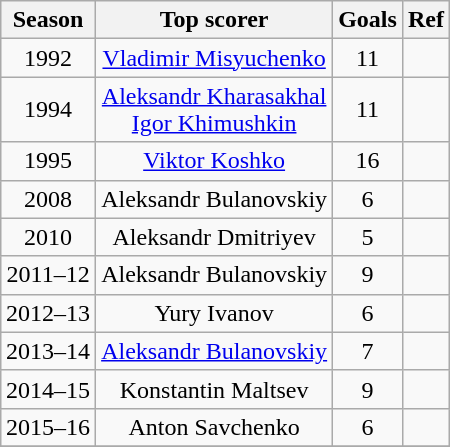<table class="wikitable" style="margin: 1em auto 1em auto;">
<tr>
<th>Season</th>
<th>Top scorer</th>
<th>Goals</th>
<th>Ref</th>
</tr>
<tr style="text-align:center;">
<td>1992</td>
<td><a href='#'>Vladimir Misyuchenko</a></td>
<td>11</td>
<td></td>
</tr>
<tr style="text-align:center;">
<td>1994</td>
<td><a href='#'>Aleksandr Kharasakhal</a><br><a href='#'>Igor Khimushkin</a></td>
<td>11</td>
<td></td>
</tr>
<tr style="text-align:center;">
<td>1995</td>
<td><a href='#'>Viktor Koshko</a></td>
<td>16</td>
<td></td>
</tr>
<tr style="text-align:center;">
<td>2008</td>
<td>Aleksandr Bulanovskiy</td>
<td>6</td>
<td></td>
</tr>
<tr style="text-align:center;">
<td>2010</td>
<td>Aleksandr Dmitriyev</td>
<td>5</td>
<td></td>
</tr>
<tr style="text-align:center;">
<td>2011–12</td>
<td>Aleksandr Bulanovskiy</td>
<td>9</td>
<td></td>
</tr>
<tr style="text-align:center;">
<td>2012–13</td>
<td>Yury Ivanov</td>
<td>6</td>
<td></td>
</tr>
<tr style="text-align:center;">
<td>2013–14</td>
<td><a href='#'>Aleksandr Bulanovskiy</a></td>
<td>7</td>
<td></td>
</tr>
<tr style="text-align:center;">
<td>2014–15</td>
<td>Konstantin Maltsev</td>
<td>9</td>
<td></td>
</tr>
<tr style="text-align:center;">
<td>2015–16</td>
<td>Anton Savchenko</td>
<td>6</td>
<td></td>
</tr>
<tr>
</tr>
</table>
